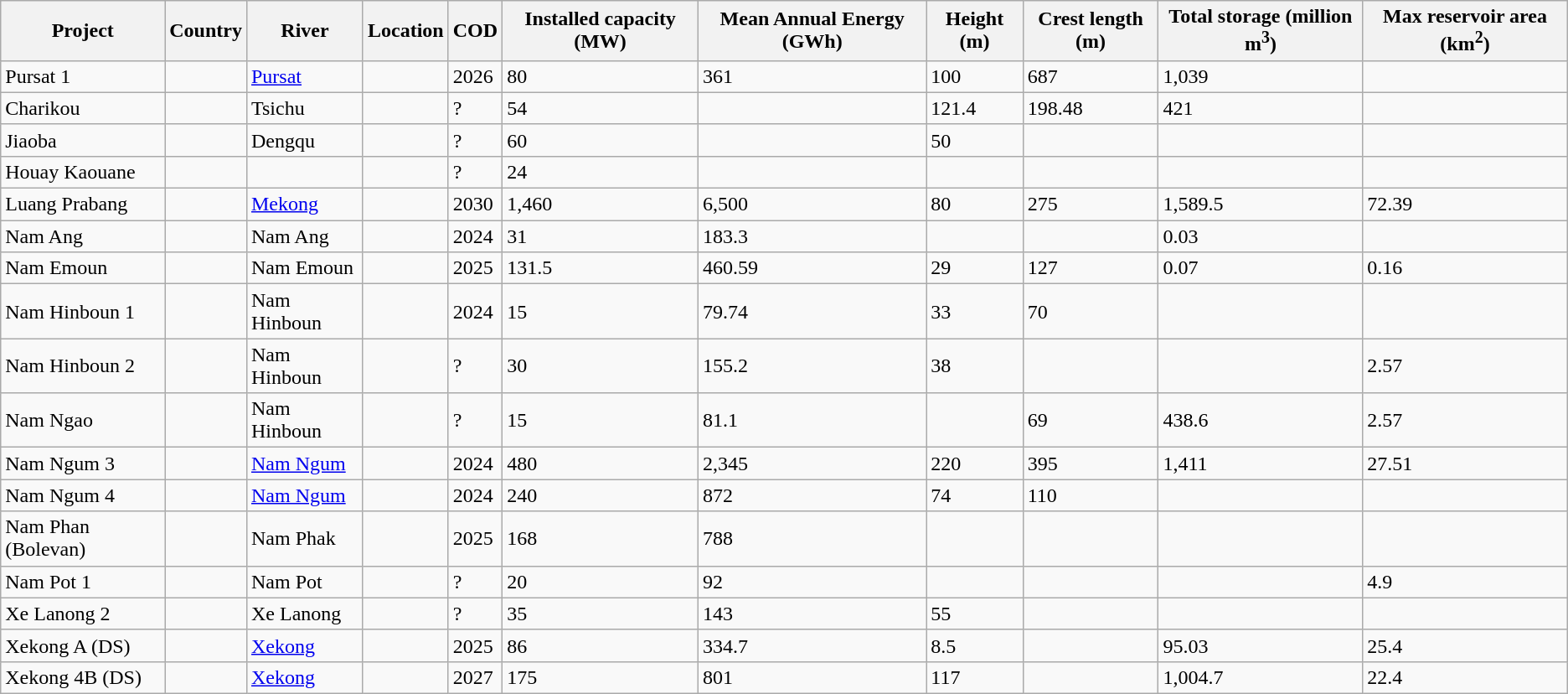<table class="wikitable">
<tr>
<th>Project</th>
<th>Country</th>
<th>River</th>
<th>Location</th>
<th>COD</th>
<th>Installed capacity (MW)</th>
<th>Mean Annual Energy (GWh)</th>
<th>Height (m)</th>
<th>Crest length (m)</th>
<th>Total storage (million m<sup>3</sup>)</th>
<th>Max reservoir area (km<sup>2</sup>)</th>
</tr>
<tr>
<td>Pursat 1</td>
<td></td>
<td><a href='#'>Pursat</a></td>
<td></td>
<td>2026</td>
<td>80</td>
<td>361</td>
<td>100</td>
<td>687</td>
<td>1,039</td>
<td></td>
</tr>
<tr>
<td>Charikou</td>
<td></td>
<td>Tsichu</td>
<td></td>
<td>?</td>
<td>54</td>
<td></td>
<td>121.4</td>
<td>198.48</td>
<td>421</td>
<td></td>
</tr>
<tr>
<td>Jiaoba</td>
<td></td>
<td>Dengqu</td>
<td></td>
<td>?</td>
<td>60</td>
<td></td>
<td>50</td>
<td></td>
<td></td>
<td></td>
</tr>
<tr>
<td>Houay Kaouane</td>
<td></td>
<td></td>
<td></td>
<td>?</td>
<td>24</td>
<td></td>
<td></td>
<td></td>
<td></td>
<td></td>
</tr>
<tr>
<td>Luang Prabang</td>
<td></td>
<td><a href='#'>Mekong</a></td>
<td></td>
<td>2030</td>
<td>1,460</td>
<td>6,500</td>
<td>80</td>
<td>275</td>
<td>1,589.5</td>
<td>72.39</td>
</tr>
<tr>
<td>Nam Ang</td>
<td></td>
<td>Nam Ang</td>
<td></td>
<td>2024</td>
<td>31</td>
<td>183.3</td>
<td></td>
<td></td>
<td>0.03</td>
<td></td>
</tr>
<tr>
<td>Nam Emoun</td>
<td></td>
<td>Nam Emoun</td>
<td></td>
<td>2025</td>
<td>131.5</td>
<td>460.59</td>
<td>29</td>
<td>127</td>
<td>0.07</td>
<td>0.16</td>
</tr>
<tr>
<td>Nam Hinboun 1</td>
<td></td>
<td>Nam Hinboun</td>
<td></td>
<td>2024</td>
<td>15</td>
<td>79.74</td>
<td>33</td>
<td>70</td>
<td></td>
<td></td>
</tr>
<tr>
<td>Nam Hinboun 2</td>
<td></td>
<td>Nam Hinboun</td>
<td></td>
<td>?</td>
<td>30</td>
<td>155.2</td>
<td>38</td>
<td></td>
<td></td>
<td>2.57</td>
</tr>
<tr>
<td>Nam Ngao</td>
<td></td>
<td>Nam Hinboun</td>
<td></td>
<td>?</td>
<td>15</td>
<td>81.1</td>
<td></td>
<td>69</td>
<td>438.6</td>
<td>2.57</td>
</tr>
<tr>
<td>Nam Ngum 3</td>
<td></td>
<td><a href='#'>Nam Ngum</a></td>
<td></td>
<td>2024</td>
<td>480</td>
<td>2,345</td>
<td>220</td>
<td>395</td>
<td>1,411</td>
<td>27.51</td>
</tr>
<tr>
<td>Nam Ngum 4</td>
<td></td>
<td><a href='#'>Nam Ngum</a></td>
<td></td>
<td>2024</td>
<td>240</td>
<td>872</td>
<td>74</td>
<td>110</td>
<td></td>
<td></td>
</tr>
<tr>
<td>Nam Phan (Bolevan)</td>
<td></td>
<td>Nam Phak</td>
<td></td>
<td>2025</td>
<td>168</td>
<td>788</td>
<td></td>
<td></td>
<td></td>
<td></td>
</tr>
<tr>
<td>Nam Pot 1</td>
<td></td>
<td>Nam Pot</td>
<td></td>
<td>?</td>
<td>20</td>
<td>92</td>
<td></td>
<td></td>
<td></td>
<td>4.9</td>
</tr>
<tr>
<td>Xe Lanong 2</td>
<td></td>
<td>Xe Lanong</td>
<td></td>
<td>?</td>
<td>35</td>
<td>143</td>
<td>55</td>
<td></td>
<td></td>
<td></td>
</tr>
<tr>
<td>Xekong A (DS)</td>
<td></td>
<td><a href='#'>Xekong</a></td>
<td></td>
<td>2025</td>
<td>86</td>
<td>334.7</td>
<td>8.5</td>
<td></td>
<td>95.03</td>
<td>25.4</td>
</tr>
<tr>
<td>Xekong 4B (DS)</td>
<td></td>
<td><a href='#'>Xekong</a></td>
<td></td>
<td>2027</td>
<td>175</td>
<td>801</td>
<td>117</td>
<td></td>
<td>1,004.7</td>
<td>22.4</td>
</tr>
</table>
